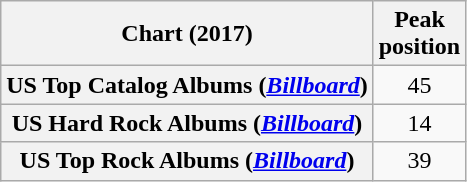<table class="wikitable plainrowheaders">
<tr>
<th>Chart (2017)</th>
<th>Peak<br>position</th>
</tr>
<tr>
<th scope="row">US Top Catalog Albums (<em><a href='#'>Billboard</a></em>)</th>
<td align="center">45</td>
</tr>
<tr>
<th scope="row">US Hard Rock Albums (<em><a href='#'>Billboard</a></em>)</th>
<td align="center">14</td>
</tr>
<tr>
<th scope="row">US Top Rock Albums (<em><a href='#'>Billboard</a></em>)</th>
<td align="center">39</td>
</tr>
</table>
